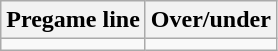<table class="wikitable">
<tr align="center">
<th style=>Pregame line</th>
<th style=>Over/under</th>
</tr>
<tr align="center">
<td></td>
<td></td>
</tr>
</table>
